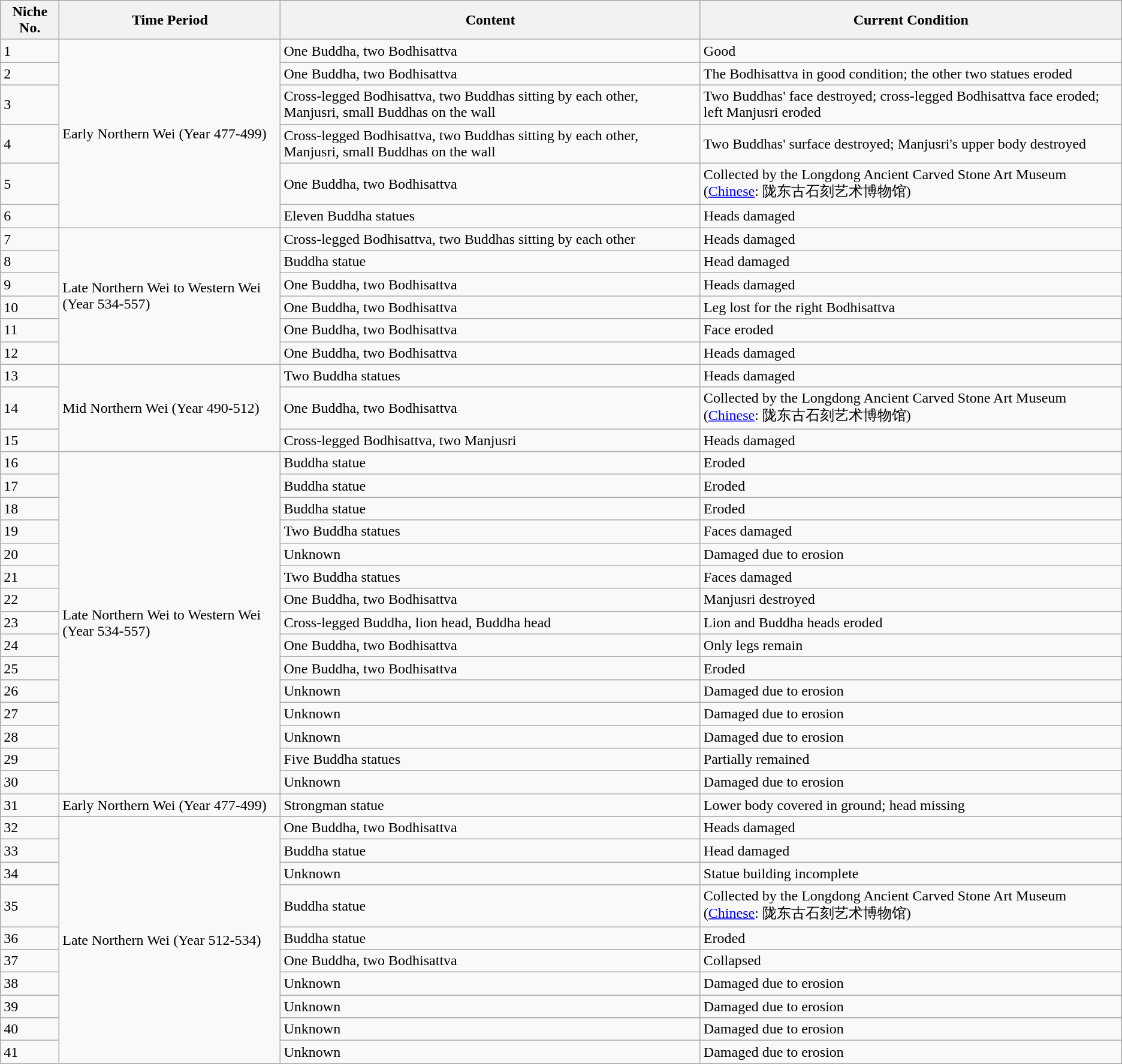<table class="wikitable">
<tr>
<th>Niche No.</th>
<th>Time Period</th>
<th>Content</th>
<th>Current Condition</th>
</tr>
<tr>
<td>1</td>
<td rowspan="6">Early Northern Wei (Year 477-499)</td>
<td>One Buddha, two Bodhisattva  </td>
<td>Good</td>
</tr>
<tr>
<td>2</td>
<td>One Buddha, two Bodhisattva  </td>
<td>The Bodhisattva in good condition; the other two statues eroded</td>
</tr>
<tr>
<td>3</td>
<td>Cross-legged Bodhisattva, two Buddhas sitting by each other, Manjusri, small Buddhas on the wall</td>
<td>Two Buddhas' face destroyed; cross-legged Bodhisattva face eroded; left Manjusri eroded  </td>
</tr>
<tr>
<td>4</td>
<td>Cross-legged Bodhisattva, two Buddhas sitting by each other, Manjusri, small Buddhas on the wall</td>
<td>Two Buddhas' surface destroyed; Manjusri's upper body destroyed   </td>
</tr>
<tr>
<td>5</td>
<td>One Buddha, two Bodhisattva  </td>
<td>Collected by the Longdong Ancient Carved Stone Art Museum (<a href='#'>Chinese</a>: 陇东古石刻艺术博物馆)</td>
</tr>
<tr>
<td>6</td>
<td>Eleven Buddha statues  </td>
<td>Heads damaged </td>
</tr>
<tr>
<td>7</td>
<td rowspan="6">Late Northern Wei to Western Wei (Year 534-557)</td>
<td>Cross-legged Bodhisattva, two Buddhas sitting by each other</td>
<td>Heads damaged </td>
</tr>
<tr>
<td>8</td>
<td>Buddha statue  </td>
<td>Head damaged </td>
</tr>
<tr>
<td>9</td>
<td>One Buddha, two Bodhisattva  </td>
<td>Heads damaged </td>
</tr>
<tr>
<td>10</td>
<td>One Buddha, two Bodhisattva  </td>
<td>Leg lost for the right Bodhisattva</td>
</tr>
<tr>
<td>11</td>
<td>One Buddha, two Bodhisattva  </td>
<td>Face eroded  </td>
</tr>
<tr>
<td>12</td>
<td>One Buddha, two Bodhisattva  </td>
<td>Heads damaged </td>
</tr>
<tr>
<td>13</td>
<td rowspan="3">Mid Northern Wei (Year 490-512)</td>
<td>Two Buddha statues  </td>
<td>Heads damaged </td>
</tr>
<tr>
<td>14</td>
<td>One Buddha, two Bodhisattva  </td>
<td>Collected by the Longdong Ancient Carved Stone Art Museum (<a href='#'>Chinese</a>: 陇东古石刻艺术博物馆)</td>
</tr>
<tr>
<td>15</td>
<td>Cross-legged Bodhisattva, two Manjusri</td>
<td>Heads damaged </td>
</tr>
<tr>
<td>16</td>
<td rowspan="15">Late Northern Wei to Western Wei (Year 534-557)</td>
<td>Buddha statue  </td>
<td>Eroded</td>
</tr>
<tr>
<td>17</td>
<td>Buddha statue  </td>
<td>Eroded</td>
</tr>
<tr>
<td>18</td>
<td>Buddha statue  </td>
<td>Eroded</td>
</tr>
<tr>
<td>19</td>
<td>Two Buddha statues</td>
<td>Faces damaged</td>
</tr>
<tr>
<td>20</td>
<td>Unknown  </td>
<td>Damaged due to erosion  </td>
</tr>
<tr>
<td>21</td>
<td>Two Buddha statues</td>
<td>Faces damaged</td>
</tr>
<tr>
<td>22</td>
<td>One Buddha, two Bodhisattva  </td>
<td>Manjusri destroyed  </td>
</tr>
<tr>
<td>23</td>
<td>Cross-legged Buddha, lion head, Buddha head  </td>
<td>Lion and Buddha heads eroded  </td>
</tr>
<tr>
<td>24</td>
<td>One Buddha, two Bodhisattva  </td>
<td>Only legs remain</td>
</tr>
<tr>
<td>25</td>
<td>One Buddha, two Bodhisattva  </td>
<td>Eroded  </td>
</tr>
<tr>
<td>26</td>
<td>Unknown  </td>
<td>Damaged due to erosion  </td>
</tr>
<tr>
<td>27</td>
<td>Unknown  </td>
<td>Damaged due to erosion  </td>
</tr>
<tr>
<td>28</td>
<td>Unknown  </td>
<td>Damaged due to erosion  </td>
</tr>
<tr>
<td>29</td>
<td>Five Buddha statues  </td>
<td>Partially remained</td>
</tr>
<tr>
<td>30</td>
<td>Unknown  </td>
<td>Damaged due to erosion  </td>
</tr>
<tr>
<td>31</td>
<td>Early Northern Wei (Year 477-499)</td>
<td>Strongman statue  </td>
<td>Lower body covered in ground; head missing</td>
</tr>
<tr>
<td>32</td>
<td rowspan="10">Late Northern Wei (Year 512-534)</td>
<td>One Buddha, two Bodhisattva  </td>
<td>Heads damaged </td>
</tr>
<tr>
<td>33</td>
<td>Buddha statue  </td>
<td>Head damaged </td>
</tr>
<tr>
<td>34</td>
<td>Unknown  </td>
<td>Statue building incomplete</td>
</tr>
<tr>
<td>35</td>
<td>Buddha statue  </td>
<td>Collected by the Longdong Ancient Carved Stone Art Museum (<a href='#'>Chinese</a>: 陇东古石刻艺术博物馆)</td>
</tr>
<tr>
<td>36</td>
<td>Buddha statue  </td>
<td>Eroded</td>
</tr>
<tr>
<td>37</td>
<td>One Buddha, two Bodhisattva  </td>
<td>Collapsed</td>
</tr>
<tr>
<td>38</td>
<td>Unknown</td>
<td>Damaged due to erosion  </td>
</tr>
<tr>
<td>39</td>
<td>Unknown  </td>
<td>Damaged due to erosion  </td>
</tr>
<tr>
<td>40</td>
<td>Unknown  </td>
<td>Damaged due to erosion  </td>
</tr>
<tr>
<td>41</td>
<td>Unknown  </td>
<td>Damaged due to erosion  </td>
</tr>
</table>
